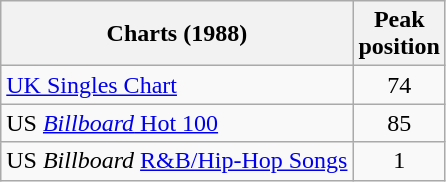<table class="wikitable">
<tr>
<th align="left:center;">Charts (1988)</th>
<th align="left">Peak<br>position</th>
</tr>
<tr>
<td align="left"><a href='#'>UK Singles Chart</a></td>
<td style="text-align:center;">74</td>
</tr>
<tr>
<td align="left">US <a href='#'><em>Billboard</em> Hot 100</a></td>
<td style="text-align:center;">85</td>
</tr>
<tr>
<td align="left">US <em>Billboard</em> <a href='#'>R&B/Hip-Hop Songs</a></td>
<td style="text-align:center;">1</td>
</tr>
</table>
